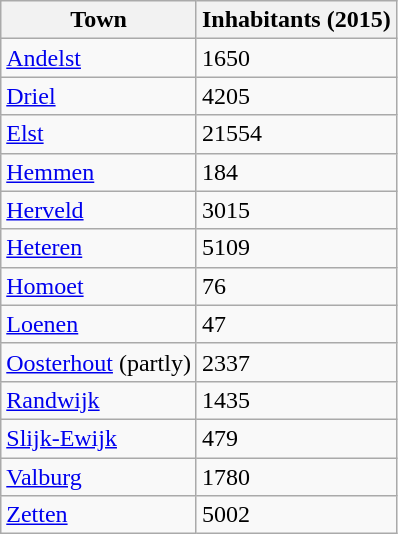<table class="wikitable sortable">
<tr>
<th>Town</th>
<th>Inhabitants (2015)</th>
</tr>
<tr>
<td><a href='#'>Andelst</a></td>
<td>1650</td>
</tr>
<tr>
<td><a href='#'>Driel</a></td>
<td>4205</td>
</tr>
<tr>
<td><a href='#'>Elst</a></td>
<td>21554</td>
</tr>
<tr>
<td><a href='#'>Hemmen</a></td>
<td>184</td>
</tr>
<tr>
<td><a href='#'>Herveld</a></td>
<td>3015</td>
</tr>
<tr>
<td><a href='#'>Heteren</a></td>
<td>5109</td>
</tr>
<tr>
<td><a href='#'>Homoet</a></td>
<td>76</td>
</tr>
<tr>
<td><a href='#'>Loenen</a></td>
<td>47</td>
</tr>
<tr>
<td><a href='#'>Oosterhout</a> (partly)</td>
<td>2337</td>
</tr>
<tr>
<td><a href='#'>Randwijk</a></td>
<td>1435</td>
</tr>
<tr>
<td><a href='#'>Slijk-Ewijk</a></td>
<td>479</td>
</tr>
<tr>
<td><a href='#'>Valburg</a></td>
<td>1780</td>
</tr>
<tr>
<td><a href='#'>Zetten</a></td>
<td>5002</td>
</tr>
</table>
